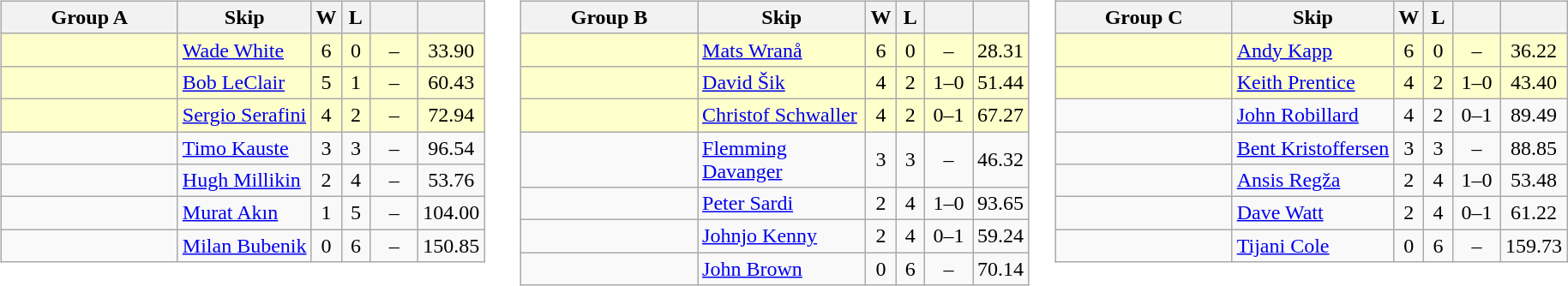<table>
<tr>
<td valign=top width=10%><br><table class="wikitable" style="text-align: center;">
<tr>
<th width=130>Group A</th>
<th>Skip</th>
<th width=15>W</th>
<th width=15>L</th>
<th width=30></th>
<th width=15></th>
</tr>
<tr bgcolor=#ffffcc>
<td style="text-align:left;"></td>
<td style="text-align:left;"><a href='#'>Wade White</a></td>
<td>6</td>
<td>0</td>
<td>–</td>
<td>33.90</td>
</tr>
<tr bgcolor=#ffffcc>
<td style="text-align:left;"></td>
<td style="text-align:left;"><a href='#'>Bob LeClair</a></td>
<td>5</td>
<td>1</td>
<td>–</td>
<td>60.43</td>
</tr>
<tr bgcolor=#ffffcc>
<td style="text-align:left;"></td>
<td style="text-align:left;"><a href='#'>Sergio Serafini</a></td>
<td>4</td>
<td>2</td>
<td>–</td>
<td>72.94</td>
</tr>
<tr>
<td style="text-align:left;"></td>
<td style="text-align:left;"><a href='#'>Timo Kauste</a></td>
<td>3</td>
<td>3</td>
<td>–</td>
<td>96.54</td>
</tr>
<tr>
<td style="text-align:left;"></td>
<td style="text-align:left;"><a href='#'>Hugh Millikin</a></td>
<td>2</td>
<td>4</td>
<td>–</td>
<td>53.76</td>
</tr>
<tr>
<td style="text-align:left;"></td>
<td style="text-align:left;"><a href='#'>Murat Akın</a></td>
<td>1</td>
<td>5</td>
<td>–</td>
<td>104.00</td>
</tr>
<tr>
<td style="text-align:left;"></td>
<td style="text-align:left;"><a href='#'>Milan Bubenik</a></td>
<td>0</td>
<td>6</td>
<td>–</td>
<td>150.85</td>
</tr>
</table>
</td>
<td valign=top width=10%><br><table class="wikitable" style="text-align: center;">
<tr>
<th width=130>Group B</th>
<th>Skip</th>
<th width=15>W</th>
<th width=15>L</th>
<th width=30></th>
<th width=15></th>
</tr>
<tr bgcolor=#ffffcc>
<td style="text-align:left;"></td>
<td style="text-align:left;"><a href='#'>Mats Wranå</a></td>
<td>6</td>
<td>0</td>
<td>–</td>
<td>28.31</td>
</tr>
<tr bgcolor=#ffffcc>
<td style="text-align:left;"></td>
<td style="text-align:left;"><a href='#'>David Šik</a></td>
<td>4</td>
<td>2</td>
<td>1–0</td>
<td>51.44</td>
</tr>
<tr bgcolor=#ffffcc>
<td style="text-align:left;"></td>
<td style="text-align:left;"><a href='#'>Christof Schwaller</a></td>
<td>4</td>
<td>2</td>
<td>0–1</td>
<td>67.27</td>
</tr>
<tr>
<td style="text-align:left;"></td>
<td style="text-align:left;"><a href='#'>Flemming Davanger</a></td>
<td>3</td>
<td>3</td>
<td>–</td>
<td>46.32</td>
</tr>
<tr>
<td style="text-align:left;"></td>
<td style="text-align:left;"><a href='#'>Peter Sardi</a></td>
<td>2</td>
<td>4</td>
<td>1–0</td>
<td>93.65</td>
</tr>
<tr>
<td style="text-align:left;"></td>
<td style="text-align:left;"><a href='#'>Johnjo Kenny</a></td>
<td>2</td>
<td>4</td>
<td>0–1</td>
<td>59.24</td>
</tr>
<tr>
<td style="text-align:left;"></td>
<td style="text-align:left;"><a href='#'>John Brown</a></td>
<td>0</td>
<td>6</td>
<td>–</td>
<td>70.14</td>
</tr>
</table>
</td>
<td valign=top width=10%><br><table class="wikitable" style="text-align: center;">
<tr>
<th width=130>Group C</th>
<th>Skip</th>
<th width=15>W</th>
<th width=15>L</th>
<th width=30></th>
<th width=15></th>
</tr>
<tr bgcolor=#ffffcc>
<td style="text-align:left;"></td>
<td style="text-align:left;"><a href='#'>Andy Kapp</a></td>
<td>6</td>
<td>0</td>
<td>–</td>
<td>36.22</td>
</tr>
<tr bgcolor=#ffffcc>
<td style="text-align:left;"></td>
<td style="text-align:left;"><a href='#'>Keith Prentice</a></td>
<td>4</td>
<td>2</td>
<td>1–0</td>
<td>43.40</td>
</tr>
<tr>
<td style="text-align:left;"></td>
<td style="text-align:left;"><a href='#'>John Robillard</a></td>
<td>4</td>
<td>2</td>
<td>0–1</td>
<td>89.49</td>
</tr>
<tr>
<td style="text-align:left;"></td>
<td style="text-align:left;"><a href='#'>Bent Kristoffersen</a></td>
<td>3</td>
<td>3</td>
<td>–</td>
<td>88.85</td>
</tr>
<tr>
<td style="text-align:left;"></td>
<td style="text-align:left;"><a href='#'>Ansis Regža</a></td>
<td>2</td>
<td>4</td>
<td>1–0</td>
<td>53.48</td>
</tr>
<tr>
<td style="text-align:left;"></td>
<td style="text-align:left;"><a href='#'>Dave Watt</a></td>
<td>2</td>
<td>4</td>
<td>0–1</td>
<td>61.22</td>
</tr>
<tr>
<td style="text-align:left;"></td>
<td style="text-align:left;"><a href='#'>Tijani Cole</a></td>
<td>0</td>
<td>6</td>
<td>–</td>
<td>159.73</td>
</tr>
</table>
</td>
</tr>
</table>
